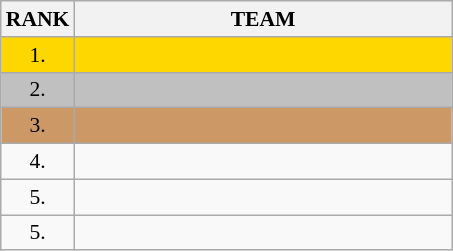<table class="wikitable" style="border-collapse: collapse; font-size: 90%;">
<tr>
<th>RANK</th>
<th align="left" style="width: 17em">TEAM</th>
</tr>
<tr bgcolor=gold>
<td align="center">1.</td>
<td></td>
</tr>
<tr bgcolor=silver>
<td align="center">2.</td>
<td></td>
</tr>
<tr bgcolor=#cc9966>
<td align="center">3.</td>
<td></td>
</tr>
<tr>
<td align="center">4.</td>
<td></td>
</tr>
<tr>
<td align="center">5.</td>
<td></td>
</tr>
<tr>
<td align="center">5.</td>
<td></td>
</tr>
</table>
